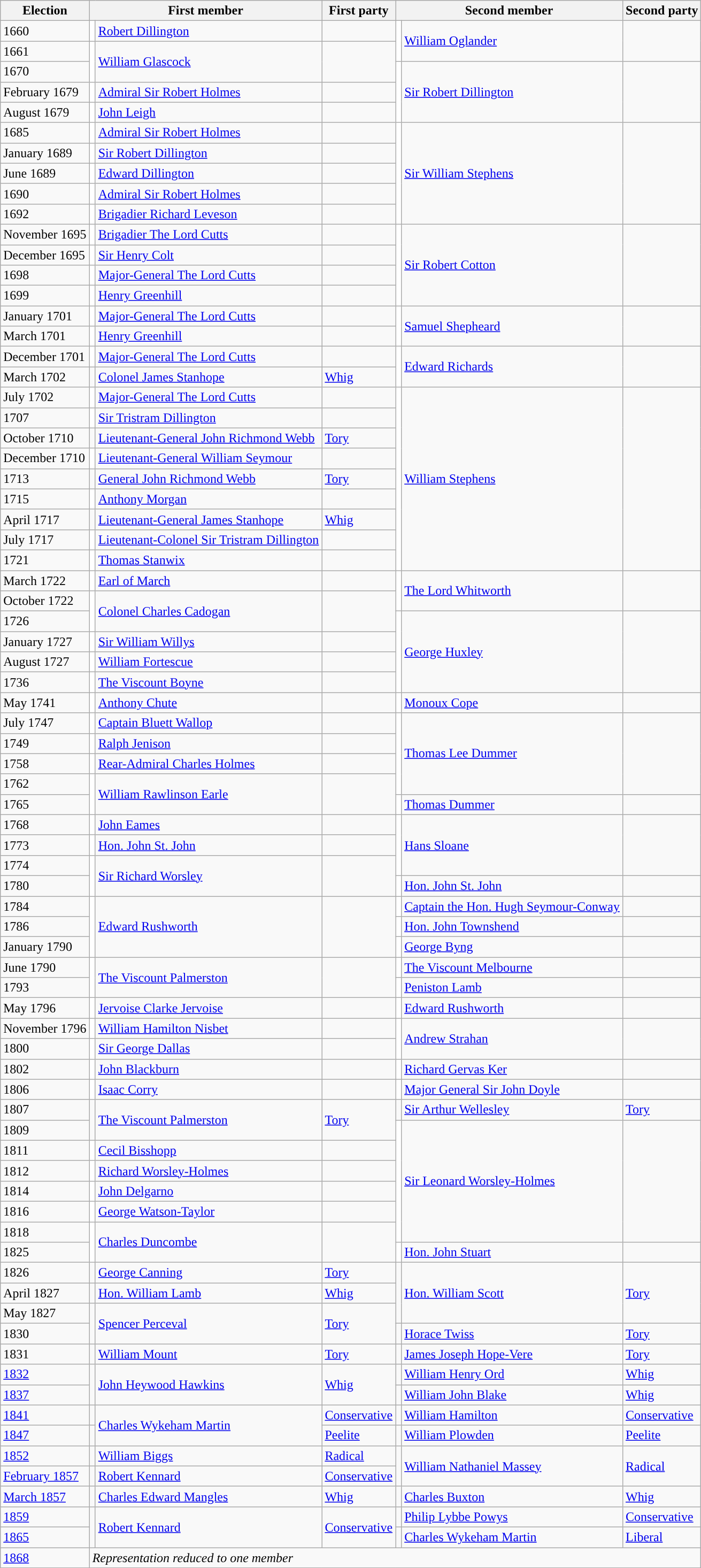<table class="wikitable">
<tr>
<th>Election</th>
<th colspan="2">First member</th>
<th>First party</th>
<th colspan="2">Second member</th>
<th>Second party</th>
</tr>
<tr>
<td>1660</td>
<td style="color:inherit;background-color: white"></td>
<td><a href='#'>Robert Dillington</a></td>
<td></td>
<td rowspan="2" style="color:inherit;background-color: white"></td>
<td rowspan="2"><a href='#'>William Oglander</a></td>
<td rowspan="2"></td>
</tr>
<tr>
<td>1661</td>
<td rowspan="2" style="color:inherit;background-color: white"></td>
<td rowspan="2"><a href='#'>William Glascock</a></td>
<td rowspan="2"></td>
</tr>
<tr>
<td>1670</td>
<td rowspan="3" style="color:inherit;background-color: white"></td>
<td rowspan="3"><a href='#'>Sir Robert Dillington</a></td>
<td rowspan="3"></td>
</tr>
<tr>
<td>February 1679</td>
<td style="color:inherit;background-color: white"></td>
<td><a href='#'>Admiral Sir Robert Holmes</a></td>
<td></td>
</tr>
<tr>
<td>August 1679</td>
<td style="color:inherit;background-color: white"></td>
<td><a href='#'>John Leigh</a></td>
<td></td>
</tr>
<tr>
<td>1685</td>
<td style="color:inherit;background-color: white"></td>
<td><a href='#'>Admiral Sir Robert Holmes</a></td>
<td></td>
<td rowspan="5" style="color:inherit;background-color: white"></td>
<td rowspan="5"><a href='#'>Sir William Stephens</a></td>
<td rowspan="5"></td>
</tr>
<tr>
<td>January 1689</td>
<td style="color:inherit;background-color: white"></td>
<td><a href='#'>Sir Robert Dillington</a></td>
<td></td>
</tr>
<tr>
<td>June 1689</td>
<td style="color:inherit;background-color: white"></td>
<td><a href='#'>Edward Dillington</a></td>
<td></td>
</tr>
<tr>
<td>1690</td>
<td style="color:inherit;background-color: white"></td>
<td><a href='#'>Admiral Sir Robert Holmes</a></td>
<td></td>
</tr>
<tr>
<td>1692</td>
<td style="color:inherit;background-color: white"></td>
<td><a href='#'>Brigadier Richard Leveson</a></td>
<td></td>
</tr>
<tr>
<td>November 1695</td>
<td style="color:inherit;background-color: white"></td>
<td><a href='#'>Brigadier The Lord Cutts</a></td>
<td></td>
<td rowspan="4" style="color:inherit;background-color: white"></td>
<td rowspan="4"><a href='#'>Sir Robert Cotton</a></td>
<td rowspan="4"></td>
</tr>
<tr>
<td>December 1695</td>
<td style="color:inherit;background-color: white"></td>
<td><a href='#'>Sir Henry Colt</a></td>
<td></td>
</tr>
<tr>
<td>1698</td>
<td style="color:inherit;background-color: white"></td>
<td><a href='#'>Major-General The Lord Cutts</a></td>
<td></td>
</tr>
<tr>
<td>1699</td>
<td style="color:inherit;background-color: white"></td>
<td><a href='#'>Henry Greenhill</a></td>
<td></td>
</tr>
<tr>
<td>January 1701</td>
<td style="color:inherit;background-color: white"></td>
<td><a href='#'>Major-General The Lord Cutts</a></td>
<td></td>
<td rowspan="2" style="color:inherit;background-color: white"></td>
<td rowspan="2"><a href='#'>Samuel Shepheard</a></td>
<td rowspan="2"></td>
</tr>
<tr>
<td>March 1701</td>
<td style="color:inherit;background-color: white"></td>
<td><a href='#'>Henry Greenhill</a></td>
<td></td>
</tr>
<tr>
<td>December 1701</td>
<td style="color:inherit;background-color: white"></td>
<td><a href='#'>Major-General The Lord Cutts</a></td>
<td></td>
<td rowspan="2" style="color:inherit;background-color: white"></td>
<td rowspan="2"><a href='#'>Edward Richards</a></td>
<td rowspan="2"></td>
</tr>
<tr>
<td>March 1702</td>
<td style="color:inherit;background-color: "></td>
<td><a href='#'>Colonel James Stanhope</a></td>
<td><a href='#'>Whig</a></td>
</tr>
<tr>
<td>July 1702</td>
<td style="color:inherit;background-color: white"></td>
<td><a href='#'>Major-General The Lord Cutts</a></td>
<td></td>
<td rowspan="9" style="color:inherit;background-color: white"></td>
<td rowspan="9"><a href='#'>William Stephens</a></td>
<td rowspan="9"></td>
</tr>
<tr>
<td>1707</td>
<td style="color:inherit;background-color: white"></td>
<td><a href='#'>Sir Tristram Dillington</a></td>
<td></td>
</tr>
<tr>
<td>October 1710</td>
<td style="color:inherit;background-color: "></td>
<td><a href='#'>Lieutenant-General John Richmond Webb</a></td>
<td><a href='#'>Tory</a></td>
</tr>
<tr>
<td>December 1710</td>
<td style="color:inherit;background-color: white"></td>
<td><a href='#'>Lieutenant-General William Seymour</a></td>
<td></td>
</tr>
<tr>
<td>1713</td>
<td style="color:inherit;background-color: "></td>
<td><a href='#'>General John Richmond Webb</a></td>
<td><a href='#'>Tory</a></td>
</tr>
<tr>
<td>1715</td>
<td style="color:inherit;background-color: white"></td>
<td><a href='#'>Anthony Morgan</a></td>
<td></td>
</tr>
<tr>
<td>April 1717</td>
<td style="color:inherit;background-color: "></td>
<td><a href='#'>Lieutenant-General James Stanhope</a></td>
<td><a href='#'>Whig</a></td>
</tr>
<tr>
<td>July 1717</td>
<td style="color:inherit;background-color: white"></td>
<td><a href='#'>Lieutenant-Colonel Sir Tristram Dillington</a></td>
<td></td>
</tr>
<tr>
<td>1721</td>
<td style="color:inherit;background-color: white"></td>
<td><a href='#'>Thomas Stanwix</a></td>
<td></td>
</tr>
<tr>
<td>March 1722</td>
<td style="color:inherit;background-color: white"></td>
<td><a href='#'>Earl of March</a></td>
<td></td>
<td rowspan="2" style="color:inherit;background-color: white"></td>
<td rowspan="2"><a href='#'>The Lord Whitworth</a></td>
<td rowspan="2"></td>
</tr>
<tr>
<td>October 1722</td>
<td rowspan="2" style="color:inherit;background-color: white"></td>
<td rowspan="2"><a href='#'>Colonel Charles Cadogan</a></td>
<td rowspan="2"></td>
</tr>
<tr>
<td>1726</td>
<td rowspan="4" style="color:inherit;background-color: white"></td>
<td rowspan="4"><a href='#'>George Huxley</a></td>
<td rowspan="4"></td>
</tr>
<tr>
<td>January 1727</td>
<td style="color:inherit;background-color: white"></td>
<td><a href='#'>Sir William Willys</a></td>
<td></td>
</tr>
<tr>
<td>August 1727</td>
<td style="color:inherit;background-color: white"></td>
<td><a href='#'>William Fortescue</a></td>
<td></td>
</tr>
<tr>
<td>1736</td>
<td style="color:inherit;background-color: white"></td>
<td><a href='#'>The Viscount Boyne</a></td>
<td></td>
</tr>
<tr>
<td>May 1741</td>
<td style="color:inherit;background-color: white"></td>
<td><a href='#'>Anthony Chute</a></td>
<td></td>
<td style="color:inherit;background-color: white"></td>
<td><a href='#'>Monoux Cope</a></td>
<td></td>
</tr>
<tr>
<td>July 1747</td>
<td style="color:inherit;background-color: white"></td>
<td><a href='#'>Captain Bluett Wallop</a></td>
<td></td>
<td rowspan="4" style="color:inherit;background-color: white"></td>
<td rowspan="4"><a href='#'>Thomas Lee Dummer</a></td>
<td rowspan="4"></td>
</tr>
<tr>
<td>1749</td>
<td style="color:inherit;background-color: white"></td>
<td><a href='#'>Ralph Jenison</a></td>
<td></td>
</tr>
<tr>
<td>1758</td>
<td style="color:inherit;background-color: white"></td>
<td><a href='#'>Rear-Admiral Charles Holmes</a></td>
<td></td>
</tr>
<tr>
<td>1762</td>
<td rowspan="2" style="color:inherit;background-color: white"></td>
<td rowspan="2"><a href='#'>William Rawlinson Earle</a></td>
<td rowspan="2"></td>
</tr>
<tr>
<td>1765</td>
<td style="color:inherit;background-color: white"></td>
<td><a href='#'>Thomas Dummer</a></td>
<td></td>
</tr>
<tr>
<td>1768</td>
<td style="color:inherit;background-color: white"></td>
<td><a href='#'>John Eames</a></td>
<td></td>
<td rowspan="3" style="color:inherit;background-color: white"></td>
<td rowspan="3"><a href='#'>Hans Sloane</a></td>
<td rowspan="3"></td>
</tr>
<tr>
<td>1773</td>
<td style="color:inherit;background-color: white"></td>
<td><a href='#'>Hon. John St. John</a></td>
<td></td>
</tr>
<tr>
<td>1774</td>
<td rowspan="2" style="color:inherit;background-color: white"></td>
<td rowspan="2"><a href='#'>Sir Richard Worsley</a></td>
<td rowspan="2"></td>
</tr>
<tr>
<td>1780</td>
<td style="color:inherit;background-color: white"></td>
<td><a href='#'>Hon. John St. John</a></td>
<td></td>
</tr>
<tr>
<td>1784</td>
<td rowspan="3" style="color:inherit;background-color: white"></td>
<td rowspan="3"><a href='#'>Edward Rushworth</a></td>
<td rowspan="3"></td>
<td style="color:inherit;background-color: white"></td>
<td><a href='#'>Captain the Hon. Hugh Seymour-Conway</a></td>
<td></td>
</tr>
<tr>
<td>1786</td>
<td style="color:inherit;background-color: white"></td>
<td><a href='#'>Hon. John Townshend</a></td>
<td></td>
</tr>
<tr>
<td>January 1790</td>
<td style="color:inherit;background-color: white"></td>
<td><a href='#'>George Byng</a></td>
<td></td>
</tr>
<tr>
<td>June 1790</td>
<td rowspan="2" style="color:inherit;background-color: white"></td>
<td rowspan="2"><a href='#'>The Viscount Palmerston</a></td>
<td rowspan="2"></td>
<td style="color:inherit;background-color: white"></td>
<td><a href='#'>The Viscount Melbourne</a></td>
<td></td>
</tr>
<tr>
<td>1793</td>
<td style="color:inherit;background-color: white"></td>
<td><a href='#'>Peniston Lamb</a></td>
<td></td>
</tr>
<tr>
<td>May 1796</td>
<td style="color:inherit;background-color: white"></td>
<td><a href='#'>Jervoise Clarke Jervoise</a></td>
<td></td>
<td style="color:inherit;background-color: white"></td>
<td><a href='#'>Edward Rushworth</a></td>
<td></td>
</tr>
<tr>
<td>November 1796</td>
<td style="color:inherit;background-color: white"></td>
<td><a href='#'>William Hamilton Nisbet</a></td>
<td></td>
<td rowspan="2" style="color:inherit;background-color: white"></td>
<td rowspan="2"><a href='#'>Andrew Strahan</a></td>
<td rowspan="2"></td>
</tr>
<tr>
<td>1800</td>
<td style="color:inherit;background-color: white"></td>
<td><a href='#'>Sir George Dallas</a></td>
<td></td>
</tr>
<tr>
<td>1802</td>
<td style="color:inherit;background-color: white"></td>
<td><a href='#'>John Blackburn</a></td>
<td></td>
<td style="color:inherit;background-color: white"></td>
<td><a href='#'>Richard Gervas Ker</a></td>
<td></td>
</tr>
<tr>
<td>1806</td>
<td style="color:inherit;background-color: white"></td>
<td><a href='#'>Isaac Corry</a></td>
<td></td>
<td style="color:inherit;background-color: white"></td>
<td><a href='#'>Major General Sir John Doyle</a></td>
<td></td>
</tr>
<tr>
<td>1807</td>
<td rowspan="2" style="color:inherit;background-color: "></td>
<td rowspan="2"><a href='#'>The Viscount Palmerston</a></td>
<td rowspan="2"><a href='#'>Tory</a></td>
<td style="color:inherit;background-color: "></td>
<td><a href='#'>Sir Arthur Wellesley</a></td>
<td><a href='#'>Tory</a></td>
</tr>
<tr>
<td>1809</td>
<td rowspan="6" style="color:inherit;background-color: white"></td>
<td rowspan="6"><a href='#'>Sir Leonard Worsley-Holmes</a></td>
<td rowspan="6"></td>
</tr>
<tr>
<td>1811</td>
<td style="color:inherit;background-color: white"></td>
<td><a href='#'>Cecil Bisshopp</a></td>
<td></td>
</tr>
<tr>
<td>1812</td>
<td style="color:inherit;background-color: white"></td>
<td><a href='#'>Richard Worsley-Holmes</a></td>
<td></td>
</tr>
<tr>
<td>1814</td>
<td style="color:inherit;background-color: white"></td>
<td><a href='#'>John Delgarno</a></td>
<td></td>
</tr>
<tr>
<td>1816</td>
<td style="color:inherit;background-color: white"></td>
<td><a href='#'>George Watson-Taylor</a></td>
<td></td>
</tr>
<tr>
<td>1818</td>
<td rowspan="2" style="color:inherit;background-color: white"></td>
<td rowspan="2"><a href='#'>Charles Duncombe</a></td>
<td rowspan="2"></td>
</tr>
<tr>
<td>1825</td>
<td style="color:inherit;background-color: white"></td>
<td><a href='#'>Hon. John Stuart</a></td>
<td></td>
</tr>
<tr>
<td>1826</td>
<td style="color:inherit;background-color: "></td>
<td><a href='#'>George Canning</a></td>
<td><a href='#'>Tory</a></td>
<td rowspan="3" style="color:inherit;background-color: "></td>
<td rowspan="3"><a href='#'>Hon. William Scott</a></td>
<td rowspan="3"><a href='#'>Tory</a></td>
</tr>
<tr>
<td>April 1827</td>
<td style="color:inherit;background-color: "></td>
<td><a href='#'>Hon. William Lamb</a></td>
<td><a href='#'>Whig</a></td>
</tr>
<tr>
<td>May 1827</td>
<td rowspan="2" style="color:inherit;background-color: "></td>
<td rowspan="2"><a href='#'>Spencer Perceval</a></td>
<td rowspan="2"><a href='#'>Tory</a></td>
</tr>
<tr>
<td>1830</td>
<td style="color:inherit;background-color: "></td>
<td><a href='#'>Horace Twiss</a></td>
<td><a href='#'>Tory</a></td>
</tr>
<tr>
<td>1831</td>
<td style="color:inherit;background-color: "></td>
<td><a href='#'>William Mount</a></td>
<td><a href='#'>Tory</a></td>
<td style="color:inherit;background-color: "></td>
<td><a href='#'>James Joseph Hope-Vere</a></td>
<td><a href='#'>Tory</a></td>
</tr>
<tr>
<td><a href='#'>1832</a></td>
<td rowspan="2" style="color:inherit;background-color: "></td>
<td rowspan="2"><a href='#'>John Heywood Hawkins</a></td>
<td rowspan="2"><a href='#'>Whig</a></td>
<td style="color:inherit;background-color: "></td>
<td><a href='#'>William Henry Ord</a></td>
<td><a href='#'>Whig</a></td>
</tr>
<tr>
<td><a href='#'>1837</a></td>
<td style="color:inherit;background-color: "></td>
<td><a href='#'>William John Blake</a></td>
<td><a href='#'>Whig</a></td>
</tr>
<tr>
<td><a href='#'>1841</a></td>
<td style="color:inherit;background-color: "></td>
<td rowspan="2"><a href='#'>Charles Wykeham Martin</a></td>
<td><a href='#'>Conservative</a></td>
<td style="color:inherit;background-color: "></td>
<td><a href='#'>William Hamilton</a></td>
<td><a href='#'>Conservative</a></td>
</tr>
<tr>
<td><a href='#'>1847</a></td>
<td style="color:inherit;background-color: "></td>
<td><a href='#'>Peelite</a></td>
<td style="color:inherit;background-color: "></td>
<td><a href='#'>William Plowden</a></td>
<td><a href='#'>Peelite</a></td>
</tr>
<tr>
<td><a href='#'>1852</a></td>
<td style="color:inherit;background-color: "></td>
<td><a href='#'>William Biggs</a></td>
<td><a href='#'>Radical</a></td>
<td rowspan="2" style="color:inherit;background-color: "></td>
<td rowspan="2"><a href='#'>William Nathaniel Massey</a></td>
<td rowspan="2"><a href='#'>Radical</a></td>
</tr>
<tr>
<td><a href='#'>February 1857</a></td>
<td style="color:inherit;background-color: "></td>
<td><a href='#'>Robert Kennard</a></td>
<td><a href='#'>Conservative</a></td>
</tr>
<tr>
<td><a href='#'>March 1857</a></td>
<td style="color:inherit;background-color: "></td>
<td><a href='#'>Charles Edward Mangles</a></td>
<td><a href='#'>Whig</a></td>
<td style="color:inherit;background-color: "></td>
<td><a href='#'>Charles Buxton</a></td>
<td><a href='#'>Whig</a></td>
</tr>
<tr>
<td><a href='#'>1859</a></td>
<td rowspan="2" style="color:inherit;background-color: "></td>
<td rowspan="2"><a href='#'>Robert Kennard</a></td>
<td rowspan="2"><a href='#'>Conservative</a></td>
<td style="color:inherit;background-color: "></td>
<td><a href='#'>Philip Lybbe Powys</a></td>
<td><a href='#'>Conservative</a></td>
</tr>
<tr>
<td><a href='#'>1865</a></td>
<td style="color:inherit;background-color: "></td>
<td><a href='#'>Charles Wykeham Martin</a></td>
<td><a href='#'>Liberal</a></td>
</tr>
<tr>
<td><a href='#'>1868</a></td>
<td colspan="6"><em>Representation reduced to one member</em></td>
</tr>
<tr>
</tr>
</table>
